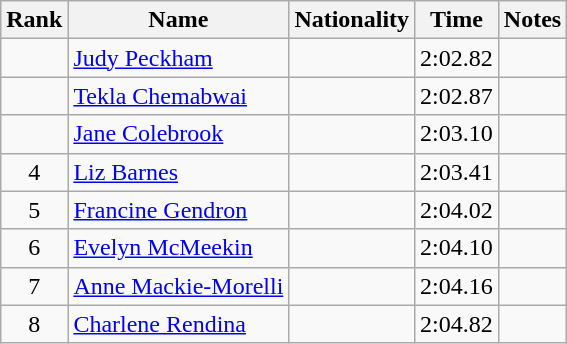<table class="wikitable sortable" style=" text-align:center">
<tr>
<th>Rank</th>
<th>Name</th>
<th>Nationality</th>
<th>Time</th>
<th>Notes</th>
</tr>
<tr>
<td></td>
<td align=left><a href='#'>Judy Peckham</a></td>
<td align=left></td>
<td>2:02.82</td>
<td></td>
</tr>
<tr>
<td></td>
<td align=left><a href='#'>Tekla Chemabwai</a></td>
<td align=left></td>
<td>2:02.87</td>
<td></td>
</tr>
<tr>
<td></td>
<td align=left><a href='#'>Jane Colebrook</a></td>
<td align=left></td>
<td>2:03.10</td>
<td></td>
</tr>
<tr>
<td>4</td>
<td align=left><a href='#'>Liz Barnes</a></td>
<td align=left></td>
<td>2:03.41</td>
<td></td>
</tr>
<tr>
<td>5</td>
<td align=left><a href='#'>Francine Gendron</a></td>
<td align=left></td>
<td>2:04.02</td>
<td></td>
</tr>
<tr>
<td>6</td>
<td align=left><a href='#'>Evelyn McMeekin</a></td>
<td align=left></td>
<td>2:04.10</td>
<td></td>
</tr>
<tr>
<td>7</td>
<td align=left><a href='#'>Anne Mackie-Morelli</a></td>
<td align=left></td>
<td>2:04.16</td>
<td></td>
</tr>
<tr>
<td>8</td>
<td align=left><a href='#'>Charlene Rendina</a></td>
<td align=left></td>
<td>2:04.82</td>
<td></td>
</tr>
</table>
